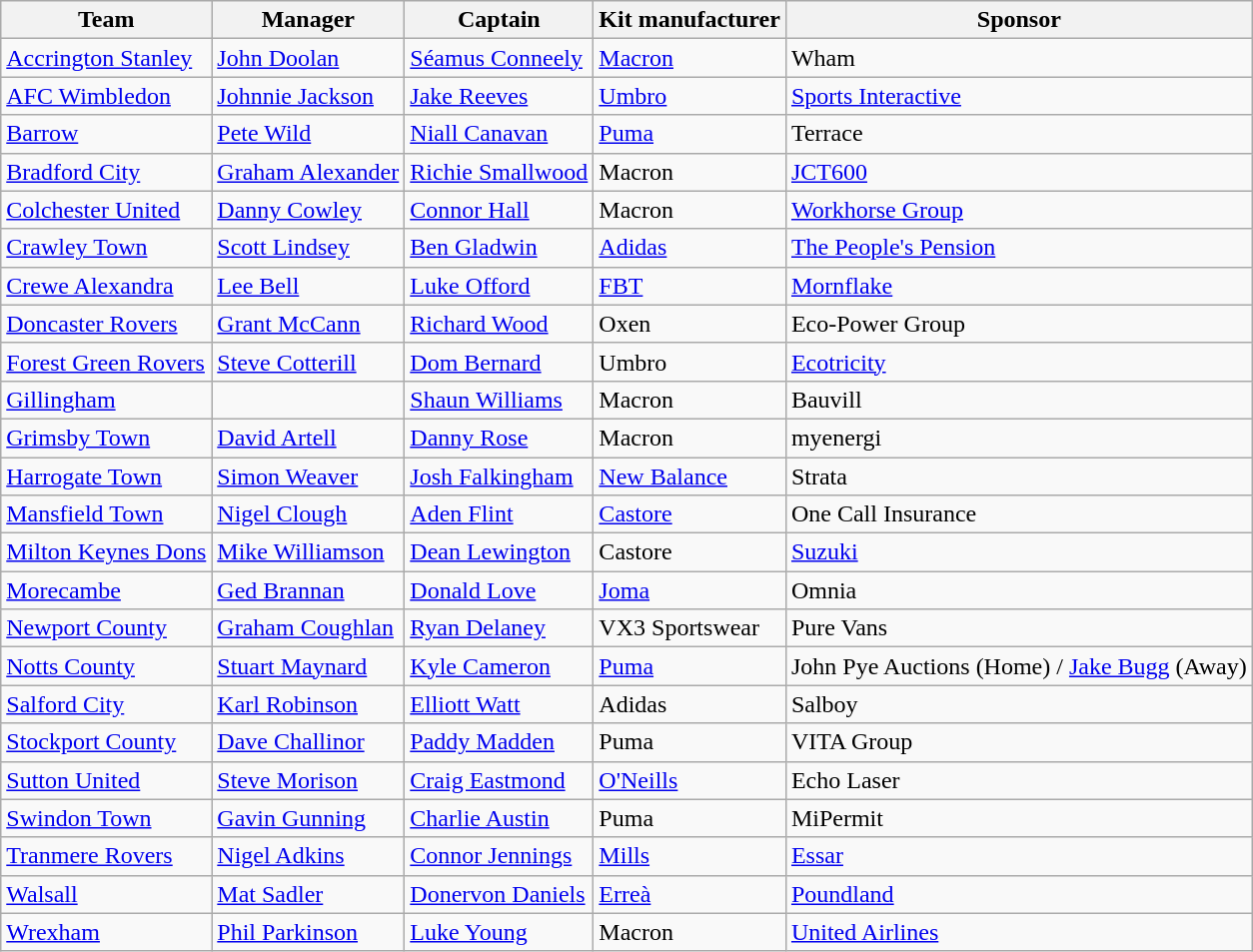<table class="wikitable sortable" style="text-align: left;">
<tr>
<th>Team</th>
<th>Manager</th>
<th>Captain</th>
<th>Kit manufacturer</th>
<th>Sponsor</th>
</tr>
<tr>
<td><a href='#'>Accrington Stanley</a></td>
<td> <a href='#'>John Doolan</a></td>
<td> <a href='#'>Séamus Conneely</a></td>
<td> <a href='#'>Macron</a></td>
<td>Wham</td>
</tr>
<tr>
<td><a href='#'>AFC Wimbledon</a></td>
<td> <a href='#'>Johnnie Jackson</a></td>
<td> <a href='#'>Jake Reeves</a></td>
<td> <a href='#'>Umbro</a></td>
<td><a href='#'>Sports Interactive</a></td>
</tr>
<tr>
<td><a href='#'>Barrow</a></td>
<td> <a href='#'>Pete Wild</a></td>
<td> <a href='#'>Niall Canavan</a></td>
<td> <a href='#'>Puma</a></td>
<td>Terrace</td>
</tr>
<tr>
<td><a href='#'>Bradford City</a></td>
<td> <a href='#'>Graham Alexander</a></td>
<td> <a href='#'>Richie Smallwood</a></td>
<td> Macron</td>
<td><a href='#'>JCT600</a></td>
</tr>
<tr>
<td><a href='#'>Colchester United</a></td>
<td> <a href='#'>Danny Cowley</a></td>
<td> <a href='#'>Connor Hall</a></td>
<td> Macron</td>
<td><a href='#'>Workhorse Group</a></td>
</tr>
<tr>
<td><a href='#'>Crawley Town</a></td>
<td> <a href='#'>Scott Lindsey</a></td>
<td> <a href='#'>Ben Gladwin</a></td>
<td> <a href='#'>Adidas</a></td>
<td><a href='#'>The People's Pension</a></td>
</tr>
<tr>
<td><a href='#'>Crewe Alexandra</a></td>
<td> <a href='#'>Lee Bell</a></td>
<td> <a href='#'>Luke Offord</a></td>
<td> <a href='#'>FBT</a></td>
<td><a href='#'>Mornflake</a></td>
</tr>
<tr>
<td><a href='#'>Doncaster Rovers</a></td>
<td> <a href='#'>Grant McCann</a></td>
<td> <a href='#'>Richard Wood</a></td>
<td> Oxen</td>
<td>Eco-Power Group</td>
</tr>
<tr>
<td><a href='#'>Forest Green Rovers</a></td>
<td> <a href='#'>Steve Cotterill</a></td>
<td> <a href='#'>Dom Bernard</a></td>
<td> Umbro</td>
<td><a href='#'>Ecotricity</a></td>
</tr>
<tr>
<td><a href='#'>Gillingham</a></td>
<td></td>
<td> <a href='#'>Shaun Williams</a></td>
<td> Macron</td>
<td>Bauvill</td>
</tr>
<tr>
<td><a href='#'>Grimsby Town</a></td>
<td> <a href='#'>David Artell</a></td>
<td> <a href='#'>Danny Rose</a></td>
<td> Macron</td>
<td>myenergi</td>
</tr>
<tr>
<td><a href='#'>Harrogate Town</a></td>
<td> <a href='#'>Simon Weaver</a></td>
<td> <a href='#'>Josh Falkingham</a></td>
<td> <a href='#'>New Balance</a></td>
<td>Strata</td>
</tr>
<tr>
<td><a href='#'>Mansfield Town</a></td>
<td> <a href='#'>Nigel Clough</a></td>
<td> <a href='#'>Aden Flint</a></td>
<td> <a href='#'>Castore</a></td>
<td>One Call Insurance</td>
</tr>
<tr>
<td><a href='#'>Milton Keynes Dons</a></td>
<td> <a href='#'>Mike Williamson</a></td>
<td> <a href='#'>Dean Lewington</a></td>
<td> Castore</td>
<td><a href='#'>Suzuki</a></td>
</tr>
<tr>
<td><a href='#'>Morecambe</a></td>
<td> <a href='#'>Ged Brannan</a></td>
<td> <a href='#'>Donald Love</a></td>
<td> <a href='#'>Joma</a></td>
<td>Omnia</td>
</tr>
<tr>
<td><a href='#'>Newport County</a></td>
<td> <a href='#'>Graham Coughlan</a></td>
<td> <a href='#'>Ryan Delaney</a></td>
<td> VX3 Sportswear</td>
<td>Pure Vans</td>
</tr>
<tr>
<td><a href='#'>Notts County</a></td>
<td> <a href='#'>Stuart Maynard</a></td>
<td> <a href='#'>Kyle Cameron</a></td>
<td> <a href='#'>Puma</a></td>
<td>John Pye Auctions (Home) / <a href='#'>Jake Bugg</a> (Away)</td>
</tr>
<tr>
<td><a href='#'>Salford City</a></td>
<td> <a href='#'>Karl Robinson</a></td>
<td> <a href='#'>Elliott Watt</a></td>
<td> Adidas</td>
<td>Salboy</td>
</tr>
<tr>
<td><a href='#'>Stockport County</a></td>
<td> <a href='#'>Dave Challinor</a></td>
<td> <a href='#'>Paddy Madden</a></td>
<td> Puma</td>
<td>VITA Group</td>
</tr>
<tr>
<td><a href='#'>Sutton United</a></td>
<td> <a href='#'>Steve Morison</a></td>
<td> <a href='#'>Craig Eastmond</a></td>
<td> <a href='#'>O'Neills</a></td>
<td>Echo Laser</td>
</tr>
<tr>
<td><a href='#'>Swindon Town</a></td>
<td> <a href='#'>Gavin Gunning</a></td>
<td> <a href='#'>Charlie Austin</a></td>
<td> Puma</td>
<td>MiPermit</td>
</tr>
<tr>
<td><a href='#'>Tranmere Rovers</a></td>
<td> <a href='#'>Nigel Adkins</a></td>
<td> <a href='#'>Connor Jennings</a></td>
<td> <a href='#'>Mills</a></td>
<td><a href='#'>Essar</a></td>
</tr>
<tr>
<td><a href='#'>Walsall</a></td>
<td> <a href='#'>Mat Sadler</a></td>
<td> <a href='#'>Donervon Daniels</a></td>
<td> <a href='#'>Erreà</a></td>
<td><a href='#'>Poundland</a></td>
</tr>
<tr>
<td><a href='#'>Wrexham</a></td>
<td> <a href='#'>Phil Parkinson</a></td>
<td> <a href='#'>Luke Young</a></td>
<td> Macron</td>
<td><a href='#'>United Airlines</a></td>
</tr>
</table>
